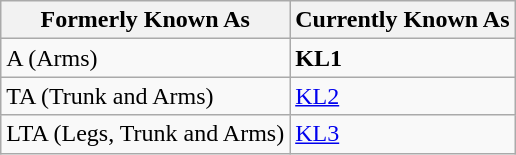<table class="wikitable">
<tr>
<th>Formerly Known As</th>
<th>Currently Known As</th>
</tr>
<tr>
<td>A (Arms)</td>
<td><strong>KL1</strong></td>
</tr>
<tr>
<td>TA (Trunk and Arms)</td>
<td><a href='#'>KL2</a></td>
</tr>
<tr>
<td>LTA (Legs, Trunk and Arms)</td>
<td><a href='#'>KL3</a></td>
</tr>
</table>
